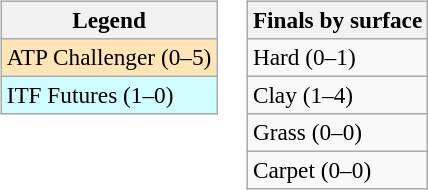<table>
<tr valign=top>
<td><br><table class=wikitable style=font-size:97%>
<tr>
<th>Legend</th>
</tr>
<tr bgcolor=moccasin>
<td>ATP Challenger (0–5)</td>
</tr>
<tr bgcolor=cffcff>
<td>ITF Futures (1–0)</td>
</tr>
</table>
</td>
<td><br><table class=wikitable style=font-size:97%>
<tr>
<th>Finals by surface</th>
</tr>
<tr>
<td>Hard (0–1)</td>
</tr>
<tr>
<td>Clay (1–4)</td>
</tr>
<tr>
<td>Grass (0–0)</td>
</tr>
<tr>
<td>Carpet (0–0)</td>
</tr>
</table>
</td>
</tr>
</table>
